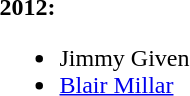<table>
<tr>
<td><strong>2012:</strong><br><ul><li> Jimmy Given</li><li> <a href='#'>Blair Millar</a></li></ul></td>
</tr>
</table>
